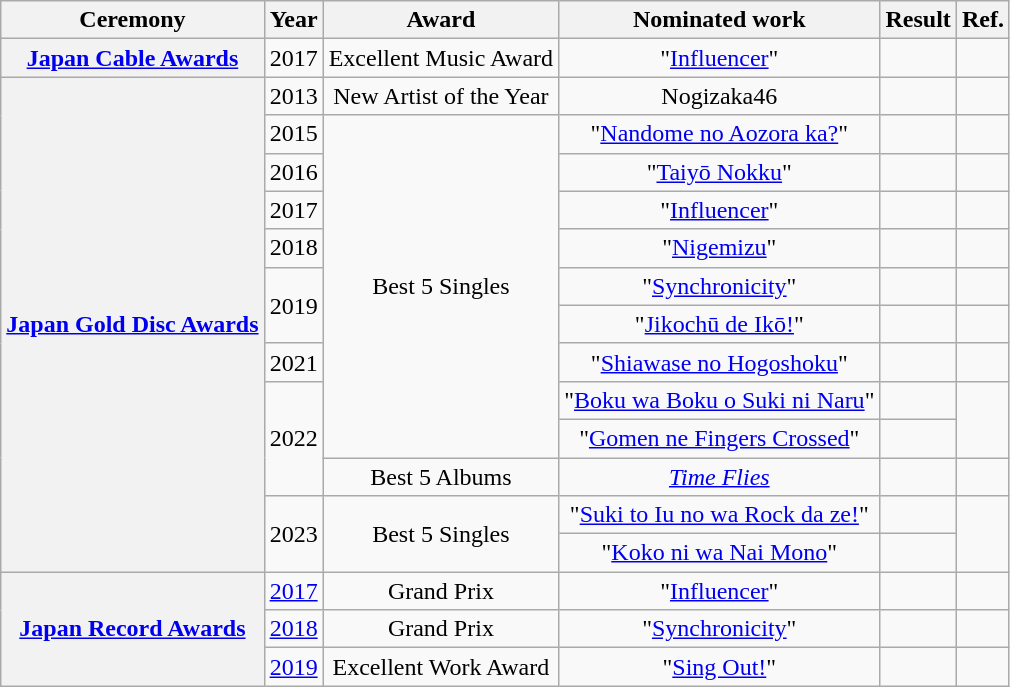<table class="wikitable sortable plainrowheaders" style="text-align:center;">
<tr>
<th>Ceremony</th>
<th>Year</th>
<th>Award</th>
<th>Nominated work</th>
<th>Result</th>
<th class="unsortable">Ref.</th>
</tr>
<tr>
<th scope="row"><a href='#'>Japan Cable Awards</a></th>
<td>2017</td>
<td>Excellent Music Award</td>
<td>"<a href='#'>Influencer</a>"</td>
<td></td>
<td></td>
</tr>
<tr>
<th scope="row" rowspan="13"><a href='#'>Japan Gold Disc Awards</a></th>
<td>2013</td>
<td>New Artist of the Year</td>
<td>Nogizaka46</td>
<td></td>
<td></td>
</tr>
<tr>
<td>2015</td>
<td rowspan="9">Best 5 Singles</td>
<td>"<a href='#'>Nandome no Aozora ka?</a>"</td>
<td></td>
<td></td>
</tr>
<tr>
<td>2016</td>
<td>"<a href='#'>Taiyō Nokku</a>"</td>
<td></td>
<td></td>
</tr>
<tr>
<td>2017</td>
<td>"<a href='#'>Influencer</a>"</td>
<td></td>
<td></td>
</tr>
<tr>
<td>2018</td>
<td>"<a href='#'>Nigemizu</a>"</td>
<td></td>
<td></td>
</tr>
<tr>
<td rowspan="2">2019</td>
<td>"<a href='#'>Synchronicity</a>"</td>
<td></td>
<td></td>
</tr>
<tr>
<td>"<a href='#'>Jikochū de Ikō!</a>"</td>
<td></td>
<td></td>
</tr>
<tr>
<td>2021</td>
<td>"<a href='#'>Shiawase no Hogoshoku</a>"</td>
<td></td>
<td></td>
</tr>
<tr>
<td rowspan="3">2022</td>
<td>"<a href='#'>Boku wa Boku o Suki ni Naru</a>"</td>
<td></td>
<td rowspan="2"></td>
</tr>
<tr>
<td>"<a href='#'>Gomen ne Fingers Crossed</a>"</td>
<td></td>
</tr>
<tr>
<td>Best 5 Albums</td>
<td><em><a href='#'>Time Flies</a></em></td>
<td></td>
<td></td>
</tr>
<tr>
<td rowspan="2">2023</td>
<td rowspan="2">Best 5 Singles</td>
<td>"<a href='#'>Suki to Iu no wa Rock da ze!</a>"</td>
<td></td>
<td rowspan="2"></td>
</tr>
<tr>
<td>"<a href='#'>Koko ni wa Nai Mono</a>"</td>
<td></td>
</tr>
<tr>
<th scope="row" rowspan="3"><a href='#'>Japan Record Awards</a></th>
<td><a href='#'>2017</a></td>
<td>Grand Prix</td>
<td>"<a href='#'>Influencer</a>"</td>
<td></td>
<td></td>
</tr>
<tr>
<td><a href='#'>2018</a></td>
<td>Grand Prix</td>
<td>"<a href='#'>Synchronicity</a>"</td>
<td></td>
<td></td>
</tr>
<tr>
<td><a href='#'>2019</a></td>
<td>Excellent Work Award</td>
<td>"<a href='#'>Sing Out!</a>"</td>
<td></td>
<td></td>
</tr>
</table>
